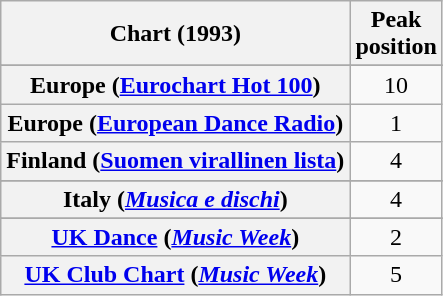<table class="wikitable sortable plainrowheaders" style="text-align:center">
<tr>
<th>Chart (1993)</th>
<th>Peak<br>position</th>
</tr>
<tr>
</tr>
<tr>
</tr>
<tr>
</tr>
<tr>
<th scope="row">Europe (<a href='#'>Eurochart Hot 100</a>)</th>
<td>10</td>
</tr>
<tr>
<th scope="row">Europe (<a href='#'>European Dance Radio</a>)</th>
<td>1</td>
</tr>
<tr>
<th scope="row">Finland (<a href='#'>Suomen virallinen lista</a>)</th>
<td>4</td>
</tr>
<tr>
</tr>
<tr>
</tr>
<tr>
<th scope="row">Italy (<em><a href='#'>Musica e dischi</a></em>)</th>
<td>4</td>
</tr>
<tr>
</tr>
<tr>
</tr>
<tr>
</tr>
<tr>
</tr>
<tr>
</tr>
<tr>
<th scope="row"><a href='#'>UK Dance</a> (<em><a href='#'>Music Week</a></em>)</th>
<td>2</td>
</tr>
<tr>
<th scope="row"><a href='#'>UK Club Chart</a> (<em><a href='#'>Music Week</a></em>)</th>
<td>5</td>
</tr>
</table>
